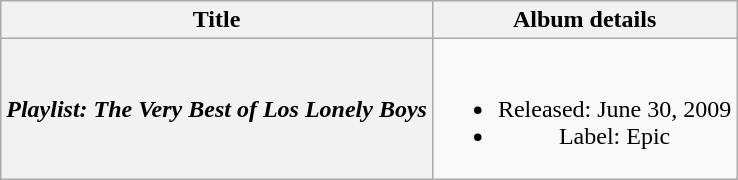<table class="wikitable plainrowheaders" style="text-align:center;">
<tr>
<th>Title</th>
<th>Album details</th>
</tr>
<tr>
<th scope="row"><em>Playlist: The Very Best of Los Lonely Boys</em></th>
<td><br><ul><li>Released: June 30, 2009</li><li>Label: Epic</li></ul></td>
</tr>
</table>
